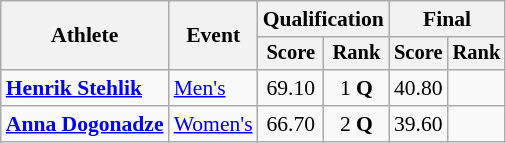<table class="wikitable" style="font-size:90%">
<tr>
<th rowspan="2">Athlete</th>
<th rowspan="2">Event</th>
<th colspan="2">Qualification</th>
<th colspan="2">Final</th>
</tr>
<tr style="font-size:95%">
<th>Score</th>
<th>Rank</th>
<th>Score</th>
<th>Rank</th>
</tr>
<tr align=center>
<td align=left><strong><a href='#'>Henrik Stehlik</a></strong></td>
<td align=left><a href='#'>Men's</a></td>
<td>69.10</td>
<td>1 <strong>Q</strong></td>
<td>40.80</td>
<td></td>
</tr>
<tr align=center>
<td align=left><strong><a href='#'>Anna Dogonadze</a></strong></td>
<td align=left><a href='#'>Women's</a></td>
<td>66.70</td>
<td>2 <strong>Q</strong></td>
<td>39.60</td>
<td></td>
</tr>
</table>
